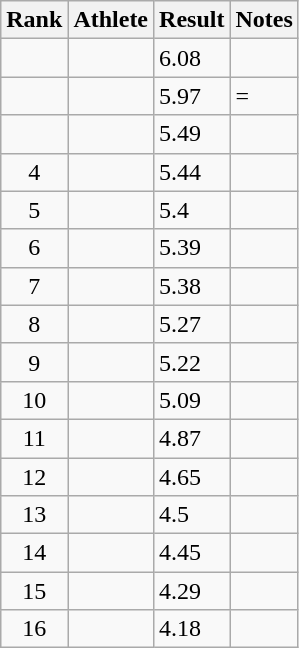<table class='wikitable'>
<tr>
<th>Rank</th>
<th>Athlete</th>
<th>Result</th>
<th>Notes</th>
</tr>
<tr>
<td align=center></td>
<td align=left></td>
<td>6.08</td>
<td></td>
</tr>
<tr>
<td align=center></td>
<td align=left></td>
<td>5.97</td>
<td>=</td>
</tr>
<tr>
<td align=center></td>
<td align=left></td>
<td>5.49</td>
<td></td>
</tr>
<tr>
<td align=center>4</td>
<td align=left></td>
<td>5.44</td>
<td></td>
</tr>
<tr>
<td align=center>5</td>
<td align=left></td>
<td>5.4</td>
<td></td>
</tr>
<tr>
<td align=center>6</td>
<td align=left></td>
<td>5.39</td>
<td></td>
</tr>
<tr>
<td align=center>7</td>
<td align=left></td>
<td>5.38</td>
<td></td>
</tr>
<tr>
<td align=center>8</td>
<td align=left></td>
<td>5.27</td>
<td></td>
</tr>
<tr>
<td align=center>9</td>
<td align=left></td>
<td>5.22</td>
<td></td>
</tr>
<tr>
<td align=center>10</td>
<td align=left></td>
<td>5.09</td>
<td></td>
</tr>
<tr>
<td align=center>11</td>
<td align=left></td>
<td>4.87</td>
<td></td>
</tr>
<tr>
<td align=center>12</td>
<td align=left></td>
<td>4.65</td>
<td></td>
</tr>
<tr>
<td align=center>13</td>
<td align=left></td>
<td>4.5</td>
<td></td>
</tr>
<tr>
<td align=center>14</td>
<td align=left></td>
<td>4.45</td>
<td></td>
</tr>
<tr>
<td align=center>15</td>
<td align=left></td>
<td>4.29</td>
<td></td>
</tr>
<tr>
<td align=center>16</td>
<td align=left></td>
<td>4.18</td>
<td></td>
</tr>
</table>
